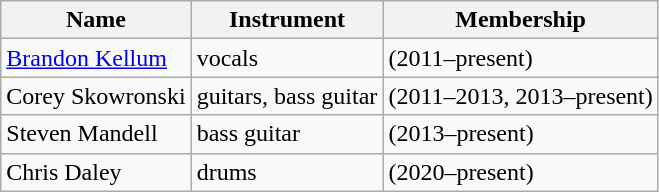<table class="wikitable">
<tr>
<th>Name</th>
<th>Instrument</th>
<th>Membership</th>
</tr>
<tr>
<td><a href='#'>Brandon Kellum</a></td>
<td>vocals</td>
<td>(2011–present)</td>
</tr>
<tr>
<td>Corey Skowronski</td>
<td>guitars, bass guitar</td>
<td>(2011–2013, 2013–present)</td>
</tr>
<tr>
<td>Steven Mandell</td>
<td>bass guitar</td>
<td>(2013–present)</td>
</tr>
<tr>
<td>Chris Daley</td>
<td>drums</td>
<td>(2020–present)</td>
</tr>
</table>
